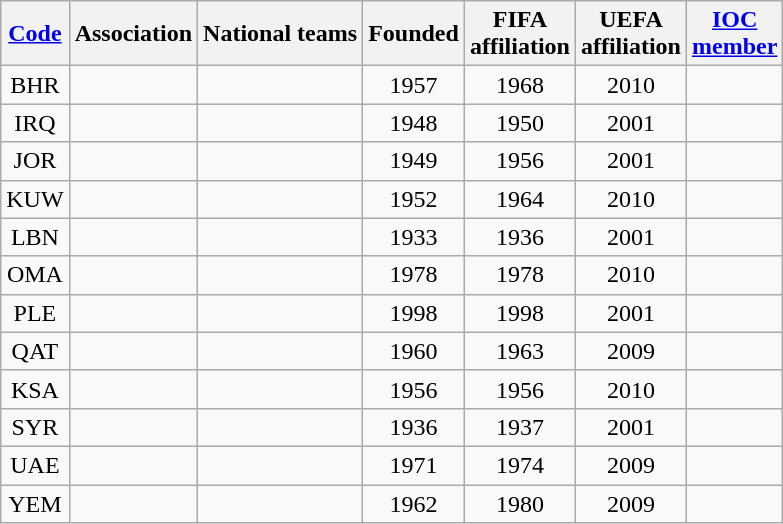<table class="wikitable sortable" style="text-align:center">
<tr>
<th><a href='#'>Code</a></th>
<th>Association</th>
<th class="unsortable">National teams</th>
<th>Founded</th>
<th>FIFA<br>affiliation</th>
<th>UEFA<br>affiliation</th>
<th><a href='#'>IOC</a><br><a href='#'>member</a></th>
</tr>
<tr>
<td>BHR</td>
<td style="text-align:left"></td>
<td></td>
<td>1957</td>
<td>1968</td>
<td>2010</td>
<td></td>
</tr>
<tr>
<td>IRQ</td>
<td style="text-align:left"></td>
<td></td>
<td>1948</td>
<td>1950</td>
<td>2001</td>
<td></td>
</tr>
<tr>
<td>JOR</td>
<td style="text-align:left"></td>
<td></td>
<td>1949</td>
<td>1956</td>
<td>2001</td>
<td></td>
</tr>
<tr>
<td>KUW</td>
<td style="text-align:left"></td>
<td></td>
<td>1952</td>
<td>1964</td>
<td>2010</td>
<td></td>
</tr>
<tr>
<td>LBN</td>
<td style="text-align:left"></td>
<td></td>
<td>1933</td>
<td>1936</td>
<td>2001</td>
<td></td>
</tr>
<tr>
<td>OMA</td>
<td style="text-align:left"></td>
<td></td>
<td>1978</td>
<td>1978</td>
<td>2010</td>
<td></td>
</tr>
<tr>
<td>PLE</td>
<td style="text-align:left"></td>
<td></td>
<td>1998</td>
<td>1998</td>
<td>2001</td>
<td></td>
</tr>
<tr>
<td>QAT</td>
<td style="text-align:left"></td>
<td></td>
<td>1960</td>
<td>1963</td>
<td>2009</td>
<td></td>
</tr>
<tr>
<td>KSA</td>
<td style="text-align:left"></td>
<td></td>
<td>1956</td>
<td>1956</td>
<td>2010</td>
<td></td>
</tr>
<tr>
<td>SYR</td>
<td style="text-align:left"></td>
<td></td>
<td>1936</td>
<td>1937</td>
<td>2001</td>
<td></td>
</tr>
<tr>
<td>UAE</td>
<td style="text-align:left"></td>
<td></td>
<td>1971</td>
<td>1974</td>
<td>2009</td>
<td></td>
</tr>
<tr>
<td>YEM</td>
<td style="text-align:left"></td>
<td></td>
<td>1962</td>
<td>1980</td>
<td>2009</td>
<td></td>
</tr>
</table>
